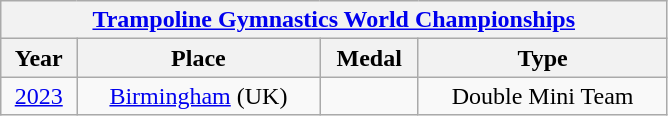<table class="wikitable center col2izq" style="text-align:center;width:445px;">
<tr>
<th colspan="4"><a href='#'>Trampoline Gymnastics World Championships</a></th>
</tr>
<tr>
<th>Year</th>
<th>Place</th>
<th>Medal</th>
<th>Type</th>
</tr>
<tr>
<td><a href='#'>2023</a></td>
<td><a href='#'>Birmingham</a> (UK)</td>
<td></td>
<td>Double Mini Team</td>
</tr>
</table>
